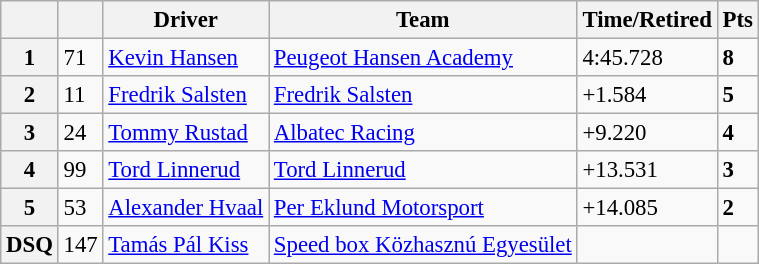<table class=wikitable style="font-size:95%">
<tr>
<th></th>
<th></th>
<th>Driver</th>
<th>Team</th>
<th>Time/Retired</th>
<th>Pts</th>
</tr>
<tr>
<th>1</th>
<td>71</td>
<td> <a href='#'>Kevin Hansen</a></td>
<td><a href='#'>Peugeot Hansen Academy</a></td>
<td>4:45.728</td>
<td><strong>8</strong></td>
</tr>
<tr>
<th>2</th>
<td>11</td>
<td> <a href='#'>Fredrik Salsten</a></td>
<td><a href='#'>Fredrik Salsten</a></td>
<td>+1.584</td>
<td><strong>5</strong></td>
</tr>
<tr>
<th>3</th>
<td>24</td>
<td> <a href='#'>Tommy Rustad</a></td>
<td><a href='#'>Albatec Racing</a></td>
<td>+9.220</td>
<td><strong>4</strong></td>
</tr>
<tr>
<th>4</th>
<td>99</td>
<td> <a href='#'>Tord Linnerud</a></td>
<td><a href='#'>Tord Linnerud</a></td>
<td>+13.531</td>
<td><strong>3</strong></td>
</tr>
<tr>
<th>5</th>
<td>53</td>
<td> <a href='#'>Alexander Hvaal</a></td>
<td><a href='#'>Per Eklund Motorsport</a></td>
<td>+14.085</td>
<td><strong>2</strong></td>
</tr>
<tr>
<th>DSQ</th>
<td>147</td>
<td> <a href='#'>Tamás Pál Kiss</a></td>
<td><a href='#'>Speed box Közhasznú Egyesület</a></td>
<td></td>
<td></td>
</tr>
</table>
